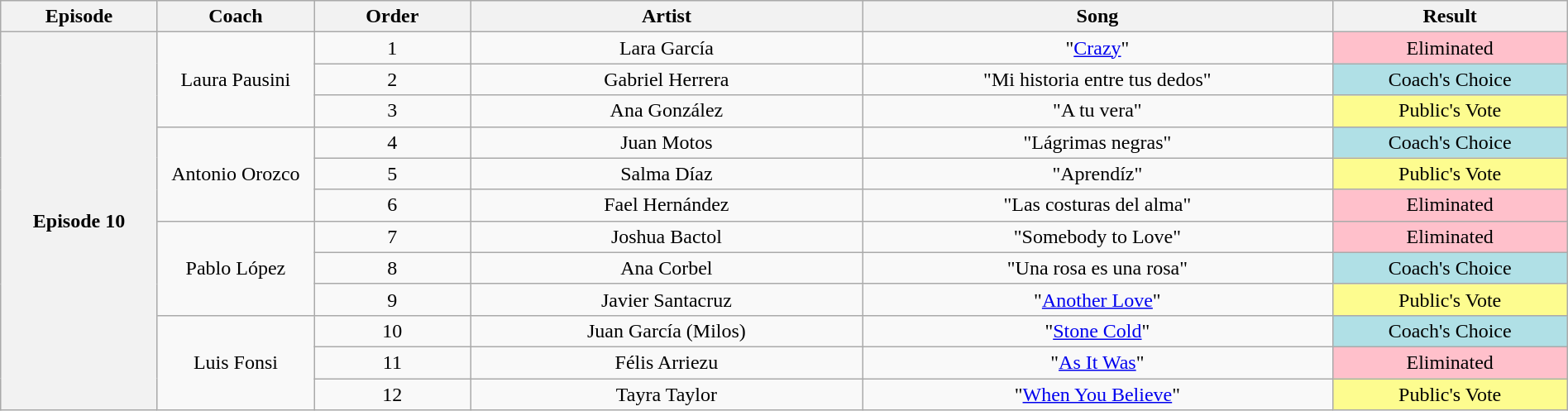<table class="wikitable" style="text-align:center; width:100%">
<tr>
<th style="width:10%">Episode</th>
<th style="width:10%">Coach</th>
<th style="width:10%">Order</th>
<th style="width:25%">Artist</th>
<th style="width:30%">Song</th>
<th style="width:15%">Result</th>
</tr>
<tr>
<th rowspan="12">Episode 10<br></th>
<td rowspan="3">Laura Pausini</td>
<td>1</td>
<td>Lara García</td>
<td>"<a href='#'>Crazy</a>"</td>
<td style="background:pink">Eliminated</td>
</tr>
<tr>
<td>2</td>
<td>Gabriel Herrera</td>
<td>"Mi historia entre tus dedos"</td>
<td style="background:#b0e0e6">Coach's Choice</td>
</tr>
<tr>
<td>3</td>
<td>Ana González</td>
<td>"A tu vera"</td>
<td style="background:#fdfc8f">Public's Vote</td>
</tr>
<tr>
<td rowspan="3">Antonio Orozco</td>
<td>4</td>
<td>Juan Motos</td>
<td>"Lágrimas negras"</td>
<td style="background:#b0e0e6">Coach's Choice</td>
</tr>
<tr>
<td>5</td>
<td>Salma Díaz</td>
<td>"Aprendíz"</td>
<td style="background:#fdfc8f">Public's Vote</td>
</tr>
<tr>
<td>6</td>
<td>Fael Hernández</td>
<td>"Las costuras del alma"</td>
<td style="background:pink">Eliminated</td>
</tr>
<tr>
<td rowspan="3">Pablo López</td>
<td>7</td>
<td>Joshua Bactol</td>
<td>"Somebody to Love"</td>
<td style="background:pink">Eliminated</td>
</tr>
<tr>
<td>8</td>
<td>Ana Corbel</td>
<td>"Una rosa es una rosa"</td>
<td style="background:#b0e0e6">Coach's Choice</td>
</tr>
<tr>
<td>9</td>
<td>Javier Santacruz</td>
<td>"<a href='#'>Another Love</a>"</td>
<td style="background:#fdfc8f">Public's Vote</td>
</tr>
<tr>
<td rowspan="3">Luis Fonsi</td>
<td>10</td>
<td>Juan García (Milos)</td>
<td>"<a href='#'>Stone Cold</a>"</td>
<td style="background:#b0e0e6">Coach's Choice</td>
</tr>
<tr>
<td>11</td>
<td>Félis Arriezu</td>
<td>"<a href='#'>As It Was</a>"</td>
<td style="background:pink">Eliminated</td>
</tr>
<tr>
<td>12</td>
<td>Tayra Taylor</td>
<td>"<a href='#'>When You Believe</a>"</td>
<td style="background:#fdfc8f">Public's Vote</td>
</tr>
</table>
